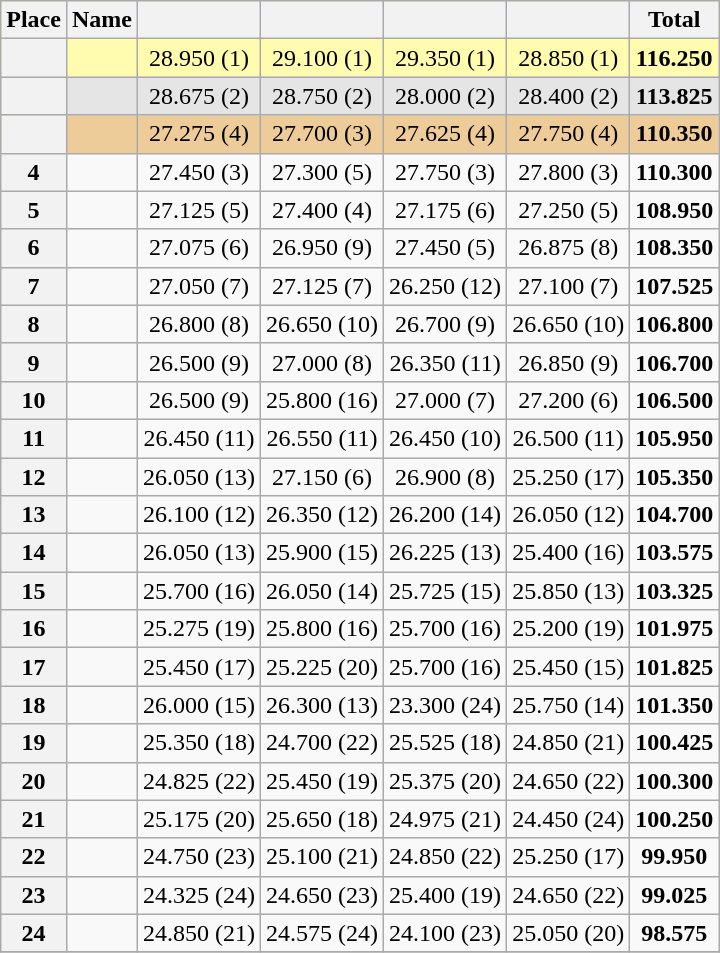<table class="wikitable sortable" style="text-align:center">
<tr bgcolor=fffcaf>
<th scope=col>Place</th>
<th scope=col>Name</th>
<th scope=col></th>
<th scope=col></th>
<th scope=col></th>
<th scope=col></th>
<th scope=col>Total</th>
</tr>
<tr bgcolor=fffcaf>
<th scope=row></th>
<td align=left></td>
<td>28.950 (1)</td>
<td>29.100 (1)</td>
<td>29.350 (1)</td>
<td>28.850 (1)</td>
<td><strong>116.250</strong></td>
</tr>
<tr bgcolor=e5e5e5>
<th scope=row></th>
<td align=left></td>
<td>28.675 (2)</td>
<td>28.750 (2)</td>
<td>28.000 (2)</td>
<td>28.400 (2)</td>
<td><strong>113.825</strong></td>
</tr>
<tr bgcolor=eecc99>
<th scope=row></th>
<td align=left></td>
<td>27.275 (4)</td>
<td>27.700 (3)</td>
<td>27.625 (4)</td>
<td>27.750 (4)</td>
<td><strong>110.350</strong></td>
</tr>
<tr>
<th scope=row><strong>4</strong></th>
<td align=left></td>
<td>27.450 (3)</td>
<td>27.300 (5)</td>
<td>27.750 (3)</td>
<td>27.800 (3)</td>
<td><strong>110.300</strong></td>
</tr>
<tr>
<th scope=row><strong>5</strong></th>
<td align=left></td>
<td>27.125 (5)</td>
<td>27.400 (4)</td>
<td>27.175 (6)</td>
<td>27.250 (5)</td>
<td><strong>108.950</strong></td>
</tr>
<tr>
<th scope=row><strong>6</strong></th>
<td align=left></td>
<td>27.075 (6)</td>
<td>26.950 (9)</td>
<td>27.450 (5)</td>
<td>26.875 (8)</td>
<td><strong>108.350</strong></td>
</tr>
<tr>
<th scope=row><strong>7</strong></th>
<td align=left></td>
<td>27.050 (7)</td>
<td>27.125 (7)</td>
<td>26.250 (12)</td>
<td>27.100 (7)</td>
<td><strong>107.525</strong></td>
</tr>
<tr>
<th scope=row><strong>8</strong></th>
<td align=left></td>
<td>26.800 (8)</td>
<td>26.650 (10)</td>
<td>26.700 (9)</td>
<td>26.650 (10)</td>
<td><strong>106.800</strong></td>
</tr>
<tr>
<th scope=row><strong>9</strong></th>
<td align=left></td>
<td>26.500 (9)</td>
<td>27.000 (8)</td>
<td>26.350 (11)</td>
<td>26.850 (9)</td>
<td><strong>106.700</strong></td>
</tr>
<tr>
<th scope=row><strong>10</strong></th>
<td align=left></td>
<td>26.500 (9)</td>
<td>25.800 (16)</td>
<td>27.000 (7)</td>
<td>27.200 (6)</td>
<td><strong>106.500</strong></td>
</tr>
<tr>
<th scope=row><strong>11</strong></th>
<td align=left></td>
<td>26.450 (11)</td>
<td>26.550 (11)</td>
<td>26.450 (10)</td>
<td>26.500 (11)</td>
<td><strong>105.950</strong></td>
</tr>
<tr>
<th scope=row><strong>12</strong></th>
<td align=left></td>
<td>26.050 (13)</td>
<td>27.150 (6)</td>
<td>26.900 (8)</td>
<td>25.250 (17)</td>
<td><strong>105.350</strong></td>
</tr>
<tr>
<th scope=row><strong>13</strong></th>
<td align=left></td>
<td>26.100 (12)</td>
<td>26.350 (12)</td>
<td>26.200 (14)</td>
<td>26.050 (12)</td>
<td><strong>104.700</strong></td>
</tr>
<tr>
<th scope=row><strong>14</strong></th>
<td align=left></td>
<td>26.050 (13)</td>
<td>25.900 (15)</td>
<td>26.225 (13)</td>
<td>25.400 (16)</td>
<td><strong>103.575</strong></td>
</tr>
<tr>
<th scope=row><strong>15</strong></th>
<td align=left></td>
<td>25.700 (16)</td>
<td>26.050 (14)</td>
<td>25.725 (15)</td>
<td>25.850 (13)</td>
<td><strong>103.325</strong></td>
</tr>
<tr>
<th scope=row><strong>16</strong></th>
<td align=left></td>
<td>25.275 (19)</td>
<td>25.800 (16)</td>
<td>25.700 (16)</td>
<td>25.200 (19)</td>
<td><strong>101.975</strong></td>
</tr>
<tr>
<th scope=row><strong>17</strong></th>
<td align=left></td>
<td>25.450 (17)</td>
<td>25.225 (20)</td>
<td>25.700 (16)</td>
<td>25.450 (15)</td>
<td><strong>101.825</strong></td>
</tr>
<tr>
<th scope=row><strong>18</strong></th>
<td align=left></td>
<td>26.000 (15)</td>
<td>26.300 (13)</td>
<td>23.300 (24)</td>
<td>25.750 (14)</td>
<td><strong>101.350</strong></td>
</tr>
<tr>
<th scope=row><strong>19</strong></th>
<td align=left></td>
<td>25.350 (18)</td>
<td>24.700 (22)</td>
<td>25.525 (18)</td>
<td>24.850 (21)</td>
<td><strong>100.425</strong></td>
</tr>
<tr>
<th scope=row><strong>20</strong></th>
<td align=left></td>
<td>24.825 (22)</td>
<td>25.450 (19)</td>
<td>25.375 (20)</td>
<td>24.650 (22)</td>
<td><strong>100.300</strong></td>
</tr>
<tr>
<th scope=row><strong>21</strong></th>
<td align=left></td>
<td>25.175 (20)</td>
<td>25.650 (18)</td>
<td>24.975 (21)</td>
<td>24.450 (24)</td>
<td><strong>100.250</strong></td>
</tr>
<tr>
<th scope=row><strong>22</strong></th>
<td align=left></td>
<td>24.750 (23)</td>
<td>25.100 (21)</td>
<td>24.850 (22)</td>
<td>25.250 (17)</td>
<td><strong>99.950</strong></td>
</tr>
<tr>
<th scope=row><strong>23</strong></th>
<td align=left></td>
<td>24.325 (24)</td>
<td>24.650 (23)</td>
<td>25.400 (19)</td>
<td>24.650 (22)</td>
<td><strong>99.025</strong></td>
</tr>
<tr>
<th scope=row><strong>24</strong></th>
<td align=left></td>
<td>24.850 (21)</td>
<td>24.575 (24)</td>
<td>24.100 (23)</td>
<td>25.050 (20)</td>
<td><strong>98.575</strong></td>
</tr>
<tr>
</tr>
</table>
